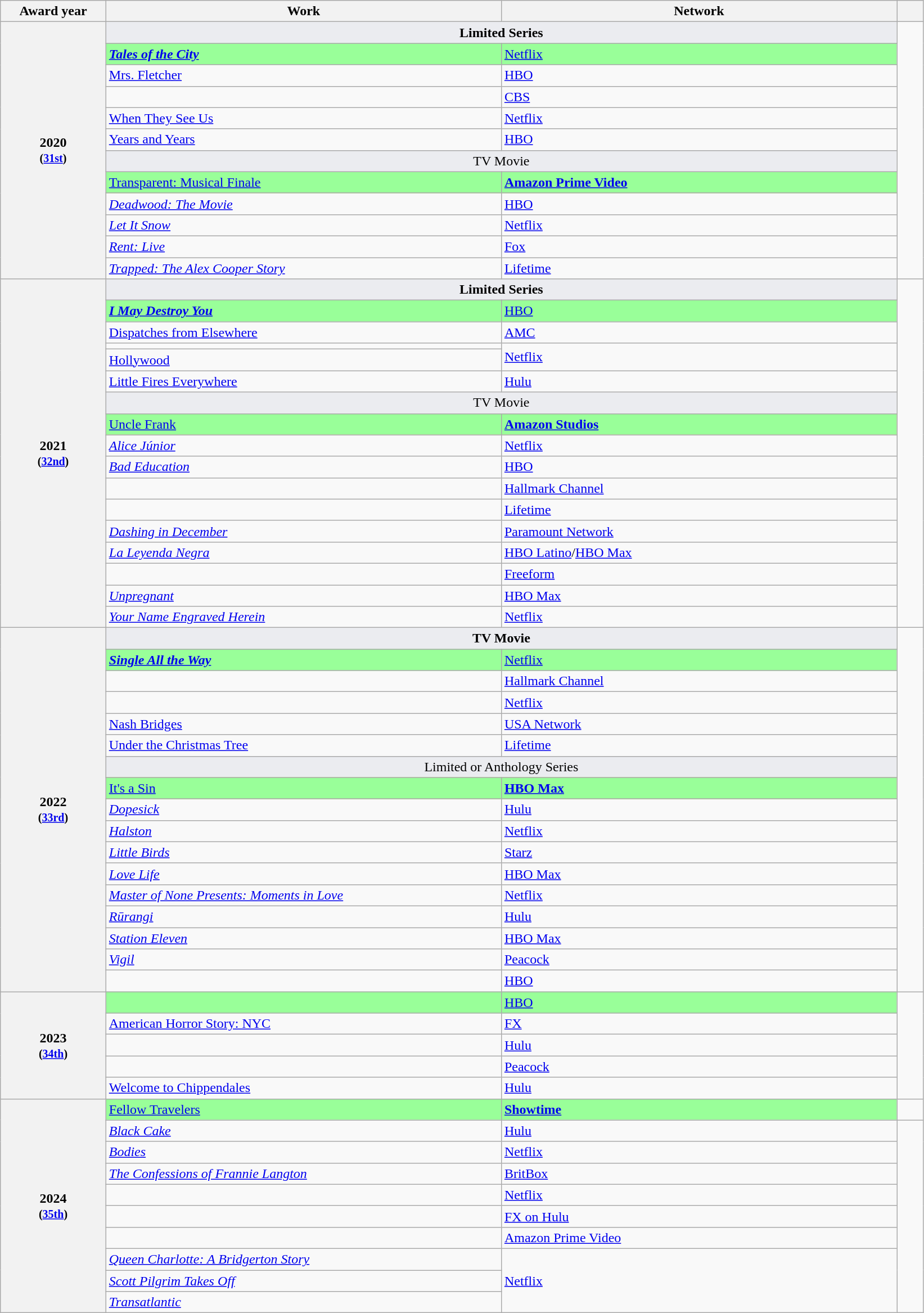<table class="wikitable sortable">
<tr>
<th scope="col" style="width:8%">Award year</th>
<th scope="col" style="width:30%">Work</th>
<th scope="col" style="width:30%">Network</th>
<th scope="col" style="width:2%" class="unsortable"></th>
</tr>
<tr>
<th rowspan="12" scope="rowgroup" style="text-align:center">2020<br><small>(<a href='#'>31st</a>)</small></th>
<td colspan=2 style="text-align:center; background:#EBECF0"><strong>Limited Series</strong></td>
<td rowspan="12" align="center"><br></td>
</tr>
<tr>
<td style="background:#99ff99;"><strong><em><a href='#'>Tales of the City</a><em> <strong></td>
<td style="background:#99ff99;"></strong><a href='#'>Netflix</a><strong></td>
</tr>
<tr>
<td></em><a href='#'>Mrs. Fletcher</a><em></td>
<td><a href='#'>HBO</a></td>
</tr>
<tr>
<td></em><em></td>
<td><a href='#'>CBS</a></td>
</tr>
<tr>
<td></em><a href='#'>When They See Us</a><em></td>
<td><a href='#'>Netflix</a></td>
</tr>
<tr>
<td></em><a href='#'>Years and Years</a><em></td>
<td><a href='#'>HBO</a></td>
</tr>
<tr>
<td colspan=2 style="text-align:center; background:#EBECF0"></strong>TV Movie<strong></td>
</tr>
<tr style="background:#FAEB86">
<td style="background:#99ff99;"></em></strong><a href='#'>Transparent: Musical Finale</a></em>  </strong></td>
<td style="background:#99ff99;"><strong><a href='#'>Amazon Prime Video</a></strong></td>
</tr>
<tr>
<td><em><a href='#'>Deadwood: The Movie</a></em></td>
<td><a href='#'>HBO</a></td>
</tr>
<tr>
<td><em><a href='#'>Let It Snow</a></em></td>
<td><a href='#'>Netflix</a></td>
</tr>
<tr>
<td><em><a href='#'>Rent: Live</a></em></td>
<td><a href='#'>Fox</a></td>
</tr>
<tr>
<td><em><a href='#'>Trapped: The Alex Cooper Story</a></em></td>
<td><a href='#'>Lifetime</a></td>
</tr>
<tr>
<th rowspan="17" scope="rowgroup" style="text-align:center">2021<br><small>(<a href='#'>32nd</a>)</small></th>
<td colspan=2 style="text-align:center; background:#EBECF0"><strong>Limited Series</strong></td>
<td rowspan="17" align="center"><br></td>
</tr>
<tr>
<td style="background:#99ff99;"><strong><em><a href='#'>I May Destroy You</a><em> <strong></td>
<td style="background:#99ff99;"></strong><a href='#'>HBO</a><strong></td>
</tr>
<tr>
<td></em><a href='#'>Dispatches from Elsewhere</a><em></td>
<td><a href='#'>AMC</a></td>
</tr>
<tr>
<td></em><em></td>
<td rowspan="2"><a href='#'>Netflix</a></td>
</tr>
<tr>
<td></em><a href='#'>Hollywood</a><em></td>
</tr>
<tr>
<td></em><a href='#'>Little Fires Everywhere</a><em></td>
<td><a href='#'>Hulu</a></td>
</tr>
<tr>
<td colspan=2 style="text-align:center; background:#EBECF0"></strong>TV Movie<strong></td>
</tr>
<tr style="background:#FAEB86">
<td style="background:#99ff99;"></em></strong><a href='#'>Uncle Frank</a></em>  </strong></td>
<td style="background:#99ff99;"><strong><a href='#'>Amazon Studios</a></strong></td>
</tr>
<tr>
<td><em><a href='#'>Alice Júnior</a></em></td>
<td><a href='#'>Netflix</a></td>
</tr>
<tr>
<td><em><a href='#'>Bad Education</a></em></td>
<td><a href='#'>HBO</a></td>
</tr>
<tr>
<td><em></em></td>
<td><a href='#'>Hallmark Channel</a></td>
</tr>
<tr>
<td><em></em></td>
<td><a href='#'>Lifetime</a></td>
</tr>
<tr>
<td><em><a href='#'>Dashing in December</a></em></td>
<td><a href='#'>Paramount Network</a></td>
</tr>
<tr>
<td><em><a href='#'>La Leyenda Negra</a></em></td>
<td><a href='#'>HBO Latino</a>/<a href='#'>HBO Max</a></td>
</tr>
<tr>
<td><em></em></td>
<td><a href='#'>Freeform</a></td>
</tr>
<tr>
<td><em><a href='#'>Unpregnant</a></em></td>
<td><a href='#'>HBO Max</a></td>
</tr>
<tr>
<td><em><a href='#'>Your Name Engraved Herein</a></em></td>
<td><a href='#'>Netflix</a></td>
</tr>
<tr>
<th rowspan="17" scope="rowgroup" style="text-align:center">2022<br><small>(<a href='#'>33rd</a>)</small></th>
<td colspan=2 style="text-align:center; background:#EBECF0"><strong>TV Movie</strong></td>
<td rowspan="17" align="center"><br></td>
</tr>
<tr>
<td style="background:#99ff99;"><strong><em><a href='#'>Single All the Way</a><em> <strong></td>
<td style="background:#99ff99;"></strong><a href='#'>Netflix</a><strong></td>
</tr>
<tr>
<td></em><em></td>
<td><a href='#'>Hallmark Channel</a></td>
</tr>
<tr>
<td></em><em></td>
<td><a href='#'>Netflix</a></td>
</tr>
<tr>
<td></em><a href='#'>Nash Bridges</a><em></td>
<td><a href='#'>USA Network</a></td>
</tr>
<tr>
<td></em><a href='#'>Under the Christmas Tree</a><em></td>
<td><a href='#'>Lifetime</a></td>
</tr>
<tr>
<td colspan=2 style="text-align:center; background:#EBECF0"></strong>Limited or Anthology Series<strong></td>
</tr>
<tr style="background:#FAEB86">
<td style="background:#99ff99;"></em></strong><a href='#'>It's a Sin</a></em>  </strong></td>
<td style="background:#99ff99;"><strong><a href='#'>HBO Max</a></strong></td>
</tr>
<tr>
<td><em><a href='#'>Dopesick</a></em></td>
<td><a href='#'>Hulu</a></td>
</tr>
<tr>
<td><em><a href='#'>Halston</a></em></td>
<td><a href='#'>Netflix</a></td>
</tr>
<tr>
<td><em><a href='#'>Little Birds</a></em></td>
<td><a href='#'>Starz</a></td>
</tr>
<tr>
<td><em><a href='#'>Love Life</a></em></td>
<td><a href='#'>HBO Max</a></td>
</tr>
<tr>
<td><em><a href='#'>Master of None Presents: Moments in Love</a></em></td>
<td><a href='#'>Netflix</a></td>
</tr>
<tr>
<td><em><a href='#'>Rūrangi</a></em></td>
<td><a href='#'>Hulu</a></td>
</tr>
<tr>
<td><em><a href='#'>Station Eleven</a></em></td>
<td><a href='#'>HBO Max</a></td>
</tr>
<tr>
<td><em><a href='#'>Vigil</a></em></td>
<td><a href='#'>Peacock</a></td>
</tr>
<tr>
<td><em></em></td>
<td><a href='#'>HBO</a></td>
</tr>
<tr>
<th rowspan="5" scope="rowgroup" style="text-align:center">2023<br><small>(<a href='#'>34th</a>)</small></th>
<td style="background:#99ff99;"><strong><em><em> <strong></td>
<td style="background:#99ff99;"></strong><a href='#'>HBO</a><strong></td>
<td rowspan="5" align="center"><br></td>
</tr>
<tr>
<td></em><a href='#'>American Horror Story: NYC</a><em></td>
<td><a href='#'>FX</a></td>
</tr>
<tr>
<td></em><em></td>
<td><a href='#'>Hulu</a></td>
</tr>
<tr>
<td></em><em></td>
<td><a href='#'>Peacock</a></td>
</tr>
<tr>
<td></em><a href='#'>Welcome to Chippendales</a><em></td>
<td><a href='#'>Hulu</a></td>
</tr>
<tr>
<th rowspan="10" scope="rowgroup" style="text-align:center">2024<br><small>(<a href='#'>35th</a>)</small></th>
<td style="background:#99ff99;"></em></strong><a href='#'>Fellow Travelers</a></em> </strong></td>
<td style="background:#99ff99;"><strong><a href='#'>Showtime</a></strong></td>
<td></td>
</tr>
<tr>
<td><em><a href='#'>Black Cake</a></em></td>
<td><a href='#'>Hulu</a></td>
<td rowspan="10" align="center"></td>
</tr>
<tr>
<td><em><a href='#'>Bodies</a></em></td>
<td><a href='#'>Netflix</a></td>
</tr>
<tr>
<td><em><a href='#'>The Confessions of Frannie Langton</a></em></td>
<td><a href='#'>BritBox</a></td>
</tr>
<tr>
<td></td>
<td><a href='#'>Netflix</a></td>
</tr>
<tr>
<td></td>
<td><a href='#'>FX on Hulu</a></td>
</tr>
<tr>
<td></td>
<td><a href='#'>Amazon Prime Video</a></td>
</tr>
<tr>
<td><em><a href='#'>Queen Charlotte: A Bridgerton Story</a></em></td>
<td rowspan="3"><a href='#'>Netflix</a></td>
</tr>
<tr>
<td><em><a href='#'>Scott Pilgrim Takes Off</a></em></td>
</tr>
<tr>
<td><em><a href='#'>Transatlantic</a></em></td>
</tr>
</table>
